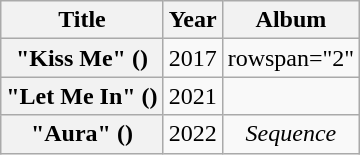<table class="wikitable plainrowheaders" style="text-align:center;">
<tr>
<th>Title</th>
<th>Year</th>
<th>Album</th>
</tr>
<tr>
<th scope="row">"Kiss Me" ()</th>
<td>2017</td>
<td>rowspan="2" </td>
</tr>
<tr>
<th scope="row">"Let Me In" ()</th>
<td>2021</td>
</tr>
<tr>
<th scope="row">"Aura" ()</th>
<td>2022</td>
<td><em>Sequence</em></td>
</tr>
</table>
